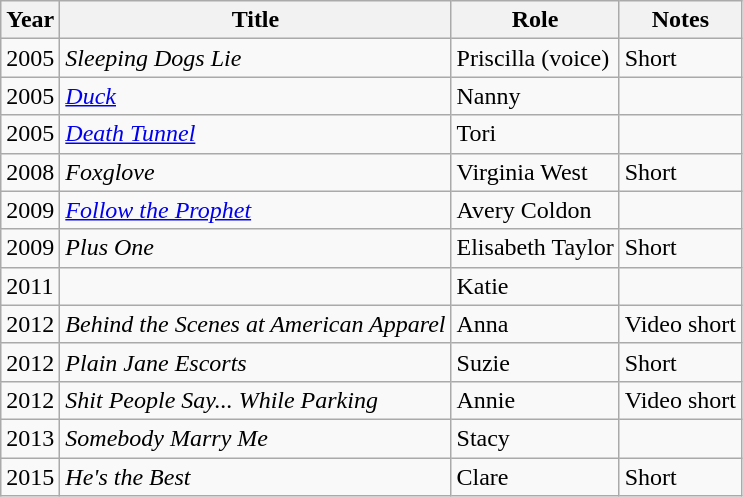<table class="wikitable sortable" >
<tr>
<th>Year</th>
<th>Title</th>
<th>Role</th>
<th class="unsortable">Notes</th>
</tr>
<tr>
<td>2005</td>
<td><em>Sleeping Dogs Lie</em></td>
<td>Priscilla (voice)</td>
<td>Short</td>
</tr>
<tr>
<td>2005</td>
<td><em><a href='#'>Duck</a></em></td>
<td>Nanny</td>
<td></td>
</tr>
<tr>
<td>2005</td>
<td><em><a href='#'>Death Tunnel</a></em></td>
<td>Tori</td>
<td></td>
</tr>
<tr>
<td>2008</td>
<td><em>Foxglove</em></td>
<td>Virginia West</td>
<td>Short</td>
</tr>
<tr>
<td>2009</td>
<td><em><a href='#'>Follow the Prophet</a></em></td>
<td>Avery Coldon</td>
<td></td>
</tr>
<tr>
<td>2009</td>
<td><em>Plus One</em></td>
<td>Elisabeth Taylor</td>
<td>Short</td>
</tr>
<tr>
<td>2011</td>
<td><em></em></td>
<td>Katie</td>
<td></td>
</tr>
<tr>
<td>2012</td>
<td><em>Behind the Scenes at American Apparel</em></td>
<td>Anna</td>
<td>Video short</td>
</tr>
<tr>
<td>2012</td>
<td><em>Plain Jane Escorts</em></td>
<td>Suzie</td>
<td>Short</td>
</tr>
<tr>
<td>2012</td>
<td><em>Shit People Say... While Parking</em></td>
<td>Annie</td>
<td>Video short</td>
</tr>
<tr>
<td>2013</td>
<td><em>Somebody Marry Me</em></td>
<td>Stacy</td>
<td></td>
</tr>
<tr>
<td>2015</td>
<td><em>He's the Best</em></td>
<td>Clare</td>
<td>Short</td>
</tr>
</table>
